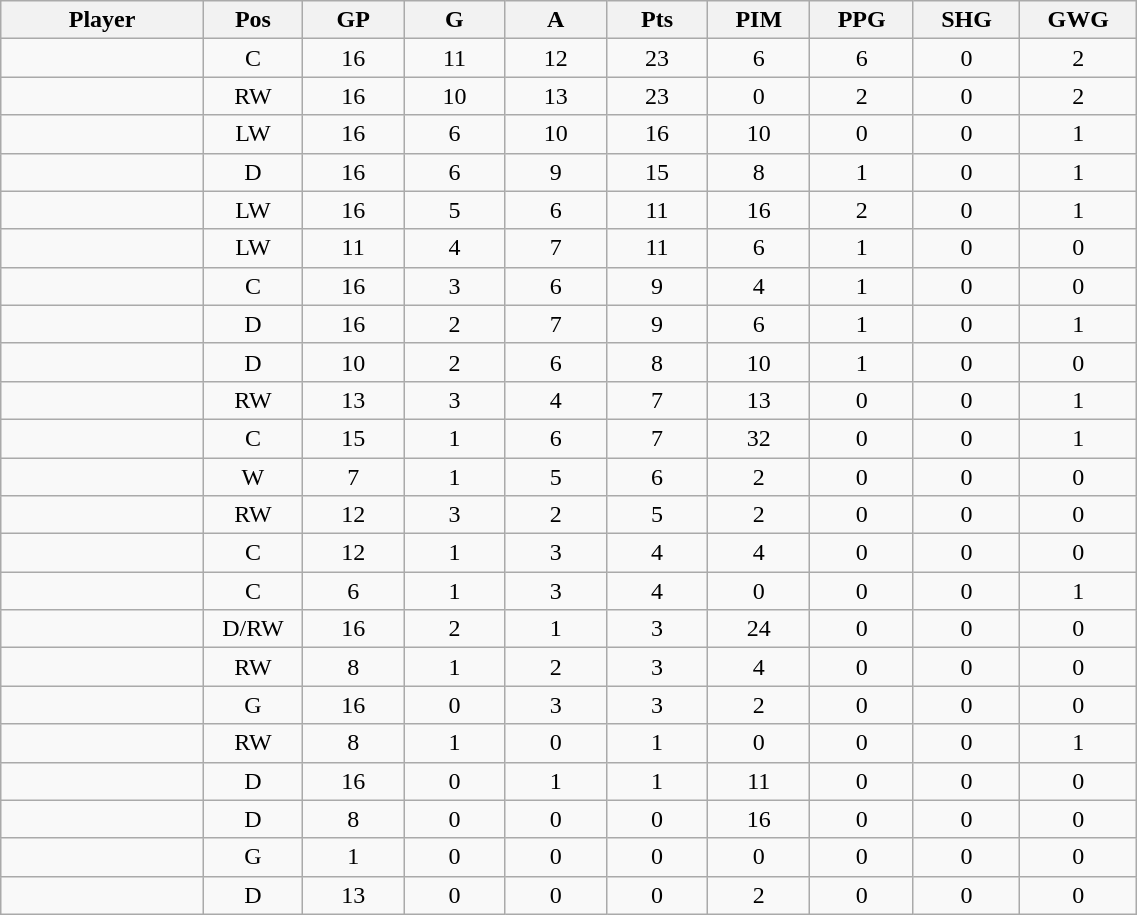<table class="wikitable sortable" width="60%">
<tr ALIGN="center">
<th bgcolor="#DDDDFF" width="10%">Player</th>
<th bgcolor="#DDDDFF" width="3%" title="Position">Pos</th>
<th bgcolor="#DDDDFF" width="5%" title="Games played">GP</th>
<th bgcolor="#DDDDFF" width="5%" title="Goals">G</th>
<th bgcolor="#DDDDFF" width="5%" title="Assists">A</th>
<th bgcolor="#DDDDFF" width="5%" title="Points">Pts</th>
<th bgcolor="#DDDDFF" width="5%" title="Penalties in Minutes">PIM</th>
<th bgcolor="#DDDDFF" width="5%" title="Power Play Goals">PPG</th>
<th bgcolor="#DDDDFF" width="5%" title="Short-handed Goals">SHG</th>
<th bgcolor="#DDDDFF" width="5%" title="Game-winning Goals">GWG</th>
</tr>
<tr align="center">
<td align="right"></td>
<td>C</td>
<td>16</td>
<td>11</td>
<td>12</td>
<td>23</td>
<td>6</td>
<td>6</td>
<td>0</td>
<td>2</td>
</tr>
<tr align="center">
<td align="right"></td>
<td>RW</td>
<td>16</td>
<td>10</td>
<td>13</td>
<td>23</td>
<td>0</td>
<td>2</td>
<td>0</td>
<td>2</td>
</tr>
<tr align="center">
<td align="right"></td>
<td>LW</td>
<td>16</td>
<td>6</td>
<td>10</td>
<td>16</td>
<td>10</td>
<td>0</td>
<td>0</td>
<td>1</td>
</tr>
<tr align="center">
<td align="right"></td>
<td>D</td>
<td>16</td>
<td>6</td>
<td>9</td>
<td>15</td>
<td>8</td>
<td>1</td>
<td>0</td>
<td>1</td>
</tr>
<tr align="center">
<td align="right"></td>
<td>LW</td>
<td>16</td>
<td>5</td>
<td>6</td>
<td>11</td>
<td>16</td>
<td>2</td>
<td>0</td>
<td>1</td>
</tr>
<tr align="center">
<td align="right"></td>
<td>LW</td>
<td>11</td>
<td>4</td>
<td>7</td>
<td>11</td>
<td>6</td>
<td>1</td>
<td>0</td>
<td>0</td>
</tr>
<tr align="center">
<td align="right"></td>
<td>C</td>
<td>16</td>
<td>3</td>
<td>6</td>
<td>9</td>
<td>4</td>
<td>1</td>
<td>0</td>
<td>0</td>
</tr>
<tr align="center">
<td align="right"></td>
<td>D</td>
<td>16</td>
<td>2</td>
<td>7</td>
<td>9</td>
<td>6</td>
<td>1</td>
<td>0</td>
<td>1</td>
</tr>
<tr align="center">
<td align="right"></td>
<td>D</td>
<td>10</td>
<td>2</td>
<td>6</td>
<td>8</td>
<td>10</td>
<td>1</td>
<td>0</td>
<td>0</td>
</tr>
<tr align="center">
<td align="right"></td>
<td>RW</td>
<td>13</td>
<td>3</td>
<td>4</td>
<td>7</td>
<td>13</td>
<td>0</td>
<td>0</td>
<td>1</td>
</tr>
<tr align="center">
<td align="right"></td>
<td>C</td>
<td>15</td>
<td>1</td>
<td>6</td>
<td>7</td>
<td>32</td>
<td>0</td>
<td>0</td>
<td>1</td>
</tr>
<tr align="center">
<td align="right"></td>
<td>W</td>
<td>7</td>
<td>1</td>
<td>5</td>
<td>6</td>
<td>2</td>
<td>0</td>
<td>0</td>
<td>0</td>
</tr>
<tr align="center">
<td align="right"></td>
<td>RW</td>
<td>12</td>
<td>3</td>
<td>2</td>
<td>5</td>
<td>2</td>
<td>0</td>
<td>0</td>
<td>0</td>
</tr>
<tr align="center">
<td align="right"></td>
<td>C</td>
<td>12</td>
<td>1</td>
<td>3</td>
<td>4</td>
<td>4</td>
<td>0</td>
<td>0</td>
<td>0</td>
</tr>
<tr align="center">
<td align="right"></td>
<td>C</td>
<td>6</td>
<td>1</td>
<td>3</td>
<td>4</td>
<td>0</td>
<td>0</td>
<td>0</td>
<td>1</td>
</tr>
<tr align="center">
<td align="right"></td>
<td>D/RW</td>
<td>16</td>
<td>2</td>
<td>1</td>
<td>3</td>
<td>24</td>
<td>0</td>
<td>0</td>
<td>0</td>
</tr>
<tr align="center">
<td align="right"></td>
<td>RW</td>
<td>8</td>
<td>1</td>
<td>2</td>
<td>3</td>
<td>4</td>
<td>0</td>
<td>0</td>
<td>0</td>
</tr>
<tr align="center">
<td align="right"></td>
<td>G</td>
<td>16</td>
<td>0</td>
<td>3</td>
<td>3</td>
<td>2</td>
<td>0</td>
<td>0</td>
<td>0</td>
</tr>
<tr align="center">
<td align="right"></td>
<td>RW</td>
<td>8</td>
<td>1</td>
<td>0</td>
<td>1</td>
<td>0</td>
<td>0</td>
<td>0</td>
<td>1</td>
</tr>
<tr align="center">
<td align="right"></td>
<td>D</td>
<td>16</td>
<td>0</td>
<td>1</td>
<td>1</td>
<td>11</td>
<td>0</td>
<td>0</td>
<td>0</td>
</tr>
<tr align="center">
<td align="right"></td>
<td>D</td>
<td>8</td>
<td>0</td>
<td>0</td>
<td>0</td>
<td>16</td>
<td>0</td>
<td>0</td>
<td>0</td>
</tr>
<tr align="center">
<td align="right"></td>
<td>G</td>
<td>1</td>
<td>0</td>
<td>0</td>
<td>0</td>
<td>0</td>
<td>0</td>
<td>0</td>
<td>0</td>
</tr>
<tr align="center">
<td align="right"></td>
<td>D</td>
<td>13</td>
<td>0</td>
<td>0</td>
<td>0</td>
<td>2</td>
<td>0</td>
<td>0</td>
<td>0</td>
</tr>
</table>
